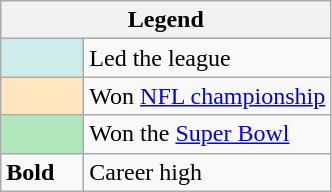<table class="wikitable">
<tr>
<th colspan="2">Legend</th>
</tr>
<tr>
<td style="background:#cfecec; width:3em;"></td>
<td>Led the league</td>
</tr>
<tr>
<td style="background:#ffe6bd; width:3em;"></td>
<td>Won <a href='#'>NFL championship</a></td>
</tr>
<tr>
<td style="background:#afe6ba; width:3em;"></td>
<td>Won the <a href='#'>Super Bowl</a></td>
</tr>
<tr>
<td><strong>Bold</strong></td>
<td>Career high</td>
</tr>
</table>
